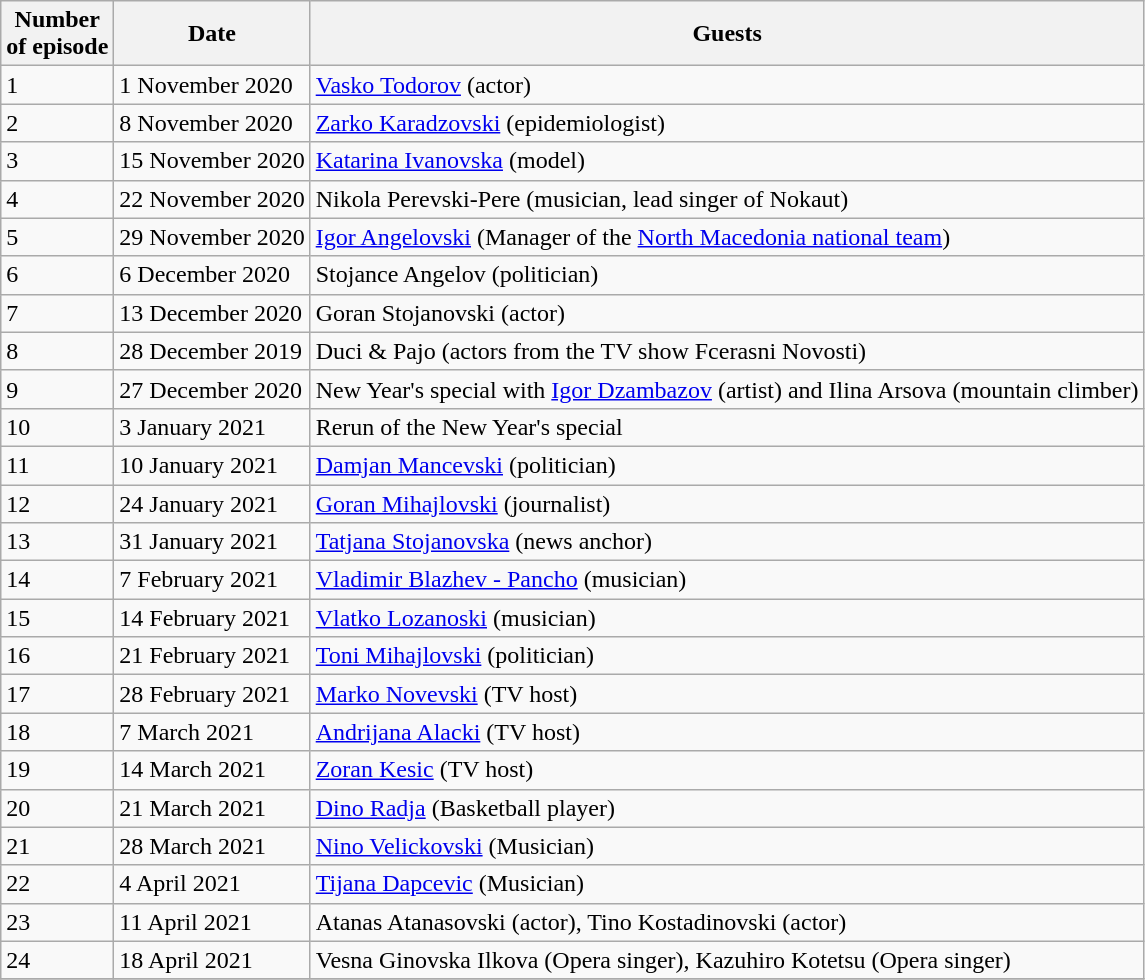<table class="wikitable">
<tr>
<th><strong>Number<br>of episode</strong></th>
<th>Date</th>
<th>Guests</th>
</tr>
<tr>
<td>1</td>
<td>1 November 2020</td>
<td><a href='#'>Vasko Todorov</a> (actor)</td>
</tr>
<tr>
<td>2</td>
<td>8 November 2020</td>
<td><a href='#'>Zarko Karadzovski</a> (epidemiologist)</td>
</tr>
<tr>
<td>3</td>
<td>15 November 2020</td>
<td><a href='#'>Katarina Ivanovska</a> (model)</td>
</tr>
<tr>
<td>4</td>
<td>22 November 2020</td>
<td>Nikola Perevski-Pere (musician, lead singer of Nokaut)</td>
</tr>
<tr>
<td>5</td>
<td>29 November 2020</td>
<td><a href='#'>Igor Angelovski</a> (Manager of the <a href='#'>North Macedonia national team</a>)</td>
</tr>
<tr>
<td>6</td>
<td>6 December 2020</td>
<td>Stojance Angelov (politician)</td>
</tr>
<tr>
<td>7</td>
<td>13 December 2020</td>
<td>Goran Stojanovski (actor)</td>
</tr>
<tr>
<td>8</td>
<td>28 December 2019</td>
<td>Duci & Pajo (actors from the TV show Fcerasni Novosti)</td>
</tr>
<tr>
<td>9</td>
<td>27 December 2020</td>
<td>New Year's special with <a href='#'>Igor Dzambazov</a> (artist) and Ilina Arsova (mountain climber)</td>
</tr>
<tr>
<td>10</td>
<td>3 January 2021</td>
<td>Rerun of the New Year's special</td>
</tr>
<tr>
<td>11</td>
<td>10 January 2021</td>
<td><a href='#'>Damjan Mancevski</a> (politician)</td>
</tr>
<tr>
<td>12</td>
<td>24 January 2021</td>
<td><a href='#'>Goran Mihajlovski</a> (journalist)</td>
</tr>
<tr>
<td>13</td>
<td>31 January 2021</td>
<td><a href='#'>Tatjana Stojanovska</a> (news anchor)</td>
</tr>
<tr>
<td>14</td>
<td>7 February 2021</td>
<td><a href='#'>Vladimir Blazhev - Pancho</a> (musician)</td>
</tr>
<tr>
<td>15</td>
<td>14 February 2021</td>
<td><a href='#'>Vlatko Lozanoski</a> (musician)</td>
</tr>
<tr>
<td>16</td>
<td>21 February 2021</td>
<td><a href='#'>Toni Mihajlovski</a> (politician)</td>
</tr>
<tr>
<td>17</td>
<td>28 February 2021</td>
<td><a href='#'>Marko Novevski</a> (TV host)</td>
</tr>
<tr>
<td>18</td>
<td>7 March 2021</td>
<td><a href='#'>Andrijana Alacki</a> (TV host)</td>
</tr>
<tr>
<td>19</td>
<td>14 March 2021</td>
<td><a href='#'>Zoran Kesic</a> (TV host)</td>
</tr>
<tr>
<td>20</td>
<td>21 March 2021</td>
<td><a href='#'>Dino Radja</a> (Basketball player)</td>
</tr>
<tr>
<td>21</td>
<td>28 March 2021</td>
<td><a href='#'>Nino Velickovski</a> (Musician)</td>
</tr>
<tr>
<td>22</td>
<td>4 April 2021</td>
<td><a href='#'>Tijana Dapcevic</a> (Musician)</td>
</tr>
<tr>
<td>23</td>
<td>11 April 2021</td>
<td>Atanas Atanasovski (actor), Tino Kostadinovski (actor)</td>
</tr>
<tr>
<td>24</td>
<td>18 April 2021</td>
<td>Vesna Ginovska Ilkova (Opera singer), Kazuhiro Kotetsu (Opera singer)</td>
</tr>
<tr>
</tr>
</table>
